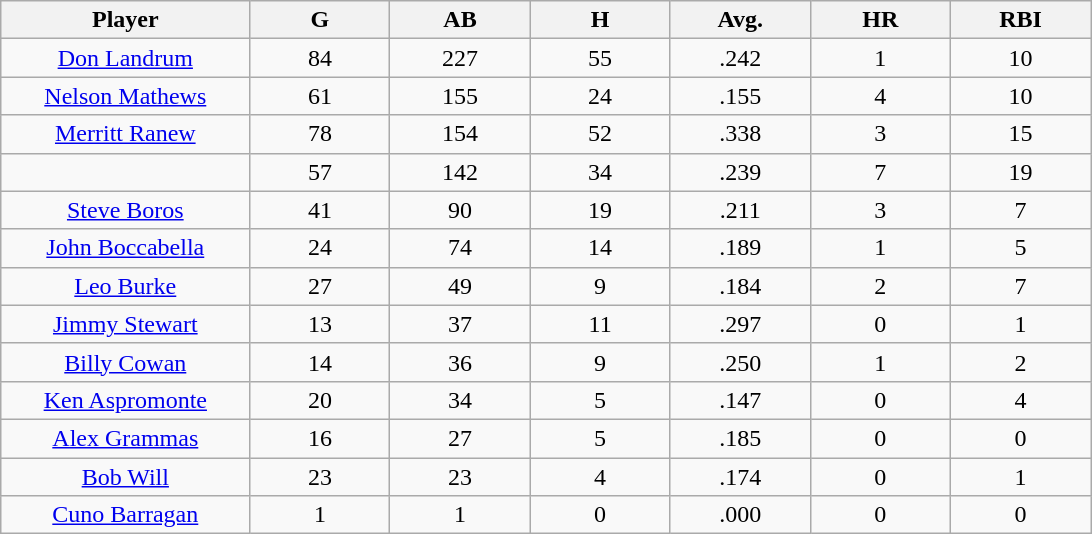<table class="wikitable sortable">
<tr>
<th bgcolor="#DDDDFF" width="16%">Player</th>
<th bgcolor="#DDDDFF" width="9%">G</th>
<th bgcolor="#DDDDFF" width="9%">AB</th>
<th bgcolor="#DDDDFF" width="9%">H</th>
<th bgcolor="#DDDDFF" width="9%">Avg.</th>
<th bgcolor="#DDDDFF" width="9%">HR</th>
<th bgcolor="#DDDDFF" width="9%">RBI</th>
</tr>
<tr align="center">
<td><a href='#'>Don Landrum</a></td>
<td>84</td>
<td>227</td>
<td>55</td>
<td>.242</td>
<td>1</td>
<td>10</td>
</tr>
<tr align="center">
<td><a href='#'>Nelson Mathews</a></td>
<td>61</td>
<td>155</td>
<td>24</td>
<td>.155</td>
<td>4</td>
<td>10</td>
</tr>
<tr align="center">
<td><a href='#'>Merritt Ranew</a></td>
<td>78</td>
<td>154</td>
<td>52</td>
<td>.338</td>
<td>3</td>
<td>15</td>
</tr>
<tr align="center">
<td></td>
<td>57</td>
<td>142</td>
<td>34</td>
<td>.239</td>
<td>7</td>
<td>19</td>
</tr>
<tr align="center">
<td><a href='#'>Steve Boros</a></td>
<td>41</td>
<td>90</td>
<td>19</td>
<td>.211</td>
<td>3</td>
<td>7</td>
</tr>
<tr align="center">
<td><a href='#'>John Boccabella</a></td>
<td>24</td>
<td>74</td>
<td>14</td>
<td>.189</td>
<td>1</td>
<td>5</td>
</tr>
<tr align="center">
<td><a href='#'>Leo Burke</a></td>
<td>27</td>
<td>49</td>
<td>9</td>
<td>.184</td>
<td>2</td>
<td>7</td>
</tr>
<tr align="center">
<td><a href='#'>Jimmy Stewart</a></td>
<td>13</td>
<td>37</td>
<td>11</td>
<td>.297</td>
<td>0</td>
<td>1</td>
</tr>
<tr align="center">
<td><a href='#'>Billy Cowan</a></td>
<td>14</td>
<td>36</td>
<td>9</td>
<td>.250</td>
<td>1</td>
<td>2</td>
</tr>
<tr align="center">
<td><a href='#'>Ken Aspromonte</a></td>
<td>20</td>
<td>34</td>
<td>5</td>
<td>.147</td>
<td>0</td>
<td>4</td>
</tr>
<tr align="center">
<td><a href='#'>Alex Grammas</a></td>
<td>16</td>
<td>27</td>
<td>5</td>
<td>.185</td>
<td>0</td>
<td>0</td>
</tr>
<tr align="center">
<td><a href='#'>Bob Will</a></td>
<td>23</td>
<td>23</td>
<td>4</td>
<td>.174</td>
<td>0</td>
<td>1</td>
</tr>
<tr align="center">
<td><a href='#'>Cuno Barragan</a></td>
<td>1</td>
<td>1</td>
<td>0</td>
<td>.000</td>
<td>0</td>
<td>0</td>
</tr>
</table>
